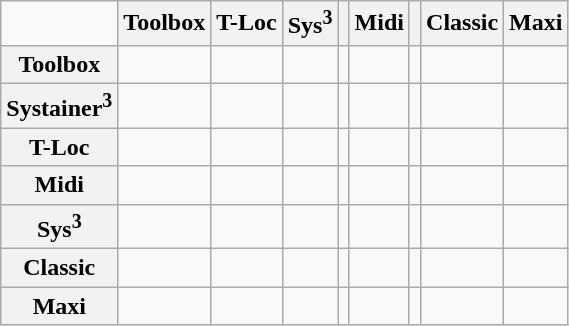<table class="wikitable">
<tr>
<td><br></td>
<th>Toolbox</th>
<th>T-Loc</th>
<th>Sys<sup>3</sup></th>
<th></th>
<th>Midi</th>
<th></th>
<th>Classic</th>
<th>Maxi</th>
</tr>
<tr>
<th>Toolbox</th>
<td> </td>
<td></td>
<td></td>
<td></td>
<td></td>
<td></td>
<td></td>
<td></td>
</tr>
<tr>
<th>Systainer<sup>3</sup></th>
<td> </td>
<td></td>
<td></td>
<td></td>
<td></td>
<td></td>
<td></td>
<td></td>
</tr>
<tr>
<th>T-Loc</th>
<td> </td>
<td></td>
<td></td>
<td></td>
<td></td>
<td></td>
<td></td>
<td></td>
</tr>
<tr>
<th>Midi</th>
<td> </td>
<td></td>
<td></td>
<td></td>
<td></td>
<td></td>
<td></td>
<td></td>
</tr>
<tr>
<th>Sys<sup>3</sup> </th>
<td> </td>
<td></td>
<td></td>
<td></td>
<td></td>
<td></td>
<td></td>
<td></td>
</tr>
<tr>
<th>Classic</th>
<td> </td>
<td></td>
<td></td>
<td></td>
<td></td>
<td></td>
<td></td>
<td></td>
</tr>
<tr>
<th>Maxi</th>
<td> </td>
<td></td>
<td></td>
<td></td>
<td></td>
<td></td>
<td></td>
<td></td>
</tr>
</table>
